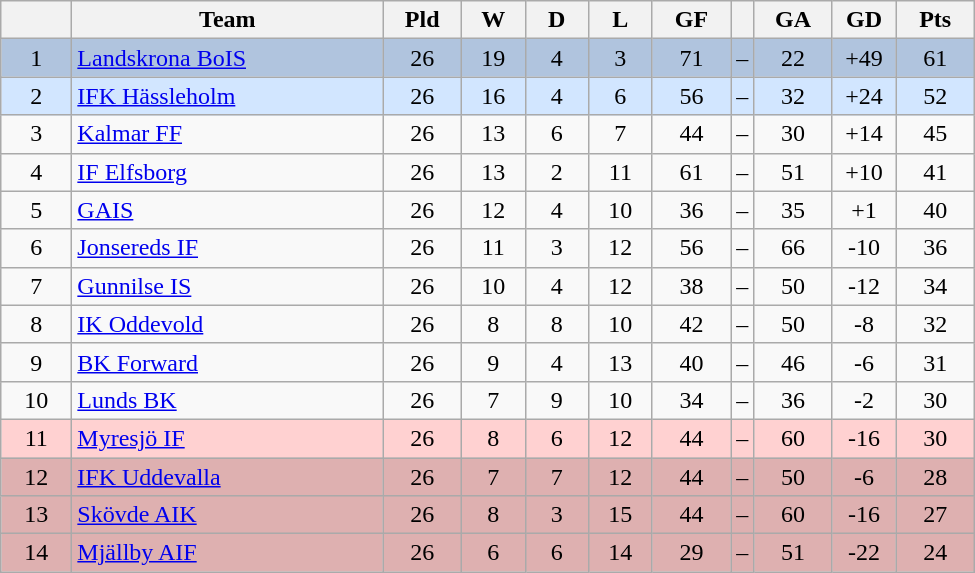<table class="wikitable" style="text-align: center">
<tr>
<th style="width: 40px;"></th>
<th style="width: 200px;">Team</th>
<th style="width: 45px;">Pld</th>
<th style="width: 35px;">W</th>
<th style="width: 35px;">D</th>
<th style="width: 35px;">L</th>
<th style="width: 45px;">GF</th>
<th></th>
<th style="width: 45px;">GA</th>
<th style="width: 35px;">GD</th>
<th style="width: 45px;">Pts</th>
</tr>
<tr style="background: #b0c4de">
<td>1</td>
<td style="text-align: left;"><a href='#'>Landskrona BoIS</a></td>
<td>26</td>
<td>19</td>
<td>4</td>
<td>3</td>
<td>71</td>
<td>–</td>
<td>22</td>
<td>+49</td>
<td>61</td>
</tr>
<tr style="background: #d2e6ff">
<td>2</td>
<td style="text-align: left;"><a href='#'>IFK Hässleholm</a></td>
<td>26</td>
<td>16</td>
<td>4</td>
<td>6</td>
<td>56</td>
<td>–</td>
<td>32</td>
<td>+24</td>
<td>52</td>
</tr>
<tr>
<td>3</td>
<td style="text-align: left;"><a href='#'>Kalmar FF</a></td>
<td>26</td>
<td>13</td>
<td>6</td>
<td>7</td>
<td>44</td>
<td>–</td>
<td>30</td>
<td>+14</td>
<td>45</td>
</tr>
<tr>
<td>4</td>
<td style="text-align: left;"><a href='#'>IF Elfsborg</a></td>
<td>26</td>
<td>13</td>
<td>2</td>
<td>11</td>
<td>61</td>
<td>–</td>
<td>51</td>
<td>+10</td>
<td>41</td>
</tr>
<tr>
<td>5</td>
<td style="text-align: left;"><a href='#'>GAIS</a></td>
<td>26</td>
<td>12</td>
<td>4</td>
<td>10</td>
<td>36</td>
<td>–</td>
<td>35</td>
<td>+1</td>
<td>40</td>
</tr>
<tr>
<td>6</td>
<td style="text-align: left;"><a href='#'>Jonsereds IF</a></td>
<td>26</td>
<td>11</td>
<td>3</td>
<td>12</td>
<td>56</td>
<td>–</td>
<td>66</td>
<td>-10</td>
<td>36</td>
</tr>
<tr>
<td>7</td>
<td style="text-align: left;"><a href='#'>Gunnilse IS</a></td>
<td>26</td>
<td>10</td>
<td>4</td>
<td>12</td>
<td>38</td>
<td>–</td>
<td>50</td>
<td>-12</td>
<td>34</td>
</tr>
<tr>
<td>8</td>
<td style="text-align: left;"><a href='#'>IK Oddevold</a></td>
<td>26</td>
<td>8</td>
<td>8</td>
<td>10</td>
<td>42</td>
<td>–</td>
<td>50</td>
<td>-8</td>
<td>32</td>
</tr>
<tr>
<td>9</td>
<td style="text-align: left;"><a href='#'>BK Forward</a></td>
<td>26</td>
<td>9</td>
<td>4</td>
<td>13</td>
<td>40</td>
<td>–</td>
<td>46</td>
<td>-6</td>
<td>31</td>
</tr>
<tr>
<td>10</td>
<td style="text-align: left;"><a href='#'>Lunds BK</a></td>
<td>26</td>
<td>7</td>
<td>9</td>
<td>10</td>
<td>34</td>
<td>–</td>
<td>36</td>
<td>-2</td>
<td>30</td>
</tr>
<tr style="background: #ffd1d1">
<td>11</td>
<td style="text-align: left;"><a href='#'>Myresjö IF</a></td>
<td>26</td>
<td>8</td>
<td>6</td>
<td>12</td>
<td>44</td>
<td>–</td>
<td>60</td>
<td>-16</td>
<td>30</td>
</tr>
<tr style="background: #deb0b0">
<td>12</td>
<td style="text-align: left;"><a href='#'>IFK Uddevalla</a></td>
<td>26</td>
<td>7</td>
<td>7</td>
<td>12</td>
<td>44</td>
<td>–</td>
<td>50</td>
<td>-6</td>
<td>28</td>
</tr>
<tr style="background: #deb0b0">
<td>13</td>
<td style="text-align: left;"><a href='#'>Skövde AIK</a></td>
<td>26</td>
<td>8</td>
<td>3</td>
<td>15</td>
<td>44</td>
<td>–</td>
<td>60</td>
<td>-16</td>
<td>27</td>
</tr>
<tr style="background: #deb0b0">
<td>14</td>
<td style="text-align: left;"><a href='#'>Mjällby AIF</a></td>
<td>26</td>
<td>6</td>
<td>6</td>
<td>14</td>
<td>29</td>
<td>–</td>
<td>51</td>
<td>-22</td>
<td>24</td>
</tr>
</table>
